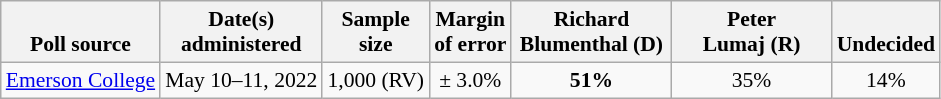<table class="wikitable" style="font-size:90%;text-align:center;">
<tr valign=bottom>
<th>Poll source</th>
<th>Date(s)<br>administered</th>
<th>Sample<br>size</th>
<th>Margin<br>of error</th>
<th style="width:100px;">Richard<br>Blumenthal (D)</th>
<th style="width:100px;">Peter<br>Lumaj (R)</th>
<th>Undecided</th>
</tr>
<tr>
<td style="text-align:left;"><a href='#'>Emerson College</a></td>
<td>May 10–11, 2022</td>
<td>1,000 (RV)</td>
<td>± 3.0%</td>
<td><strong>51%</strong></td>
<td>35%</td>
<td>14%</td>
</tr>
</table>
